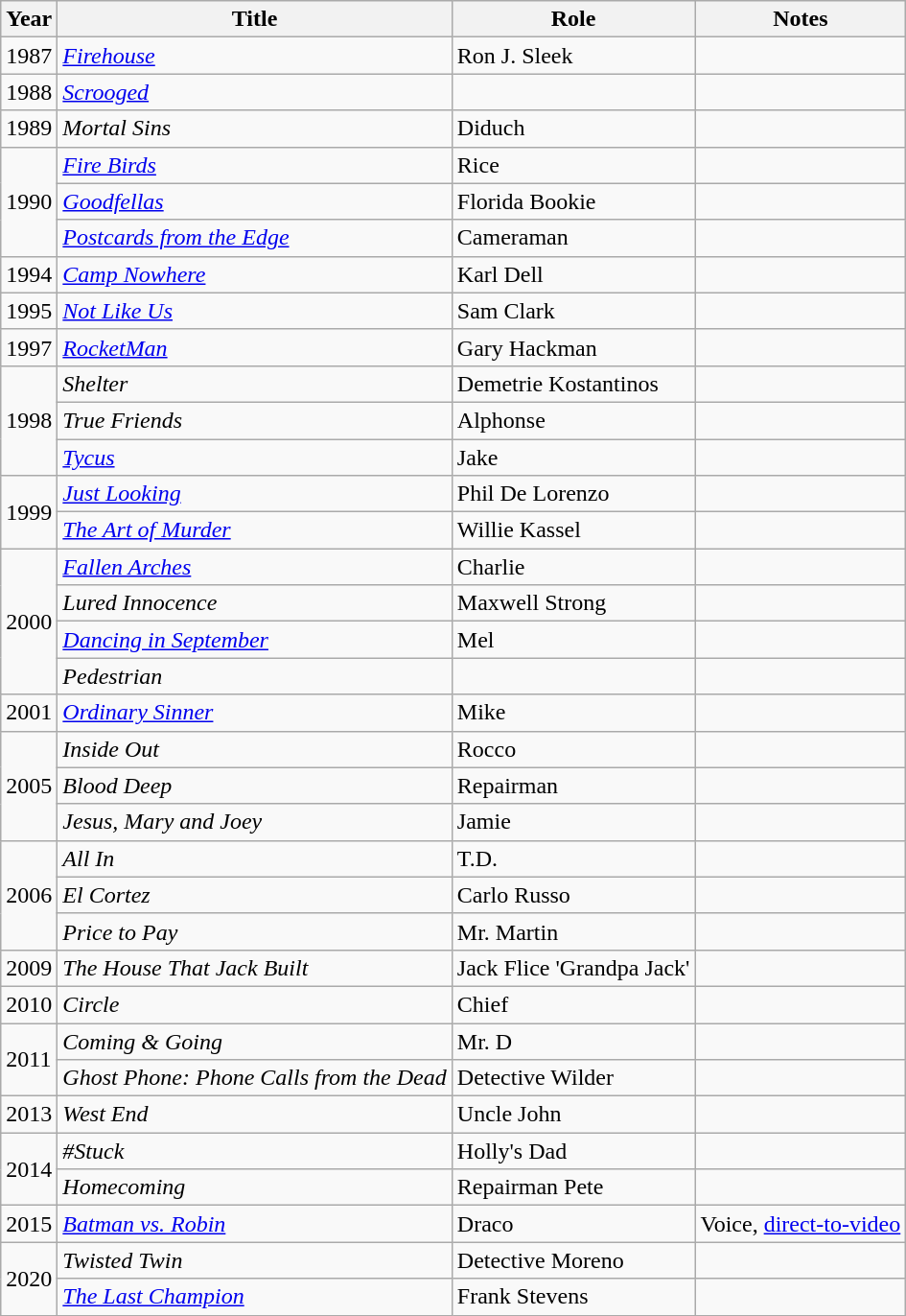<table class="wikitable sortable plainrowheaders" style="white-space:nowrap">
<tr>
<th>Year</th>
<th>Title</th>
<th>Role</th>
<th>Notes</th>
</tr>
<tr>
<td>1987</td>
<td><em><a href='#'>Firehouse</a></em></td>
<td>Ron J. Sleek</td>
<td></td>
</tr>
<tr>
<td>1988</td>
<td><em><a href='#'>Scrooged</a></em></td>
<td></td>
<td></td>
</tr>
<tr>
<td>1989</td>
<td><em>Mortal Sins</em></td>
<td>Diduch</td>
<td></td>
</tr>
<tr>
<td rowspan="3">1990</td>
<td><em><a href='#'>Fire Birds</a></em></td>
<td>Rice</td>
<td></td>
</tr>
<tr>
<td><em><a href='#'>Goodfellas</a></em></td>
<td>Florida Bookie</td>
<td></td>
</tr>
<tr>
<td><em><a href='#'>Postcards from the Edge</a></em></td>
<td>Cameraman</td>
<td></td>
</tr>
<tr>
<td>1994</td>
<td><em><a href='#'>Camp Nowhere</a></em></td>
<td>Karl Dell</td>
<td></td>
</tr>
<tr>
<td>1995</td>
<td><em><a href='#'>Not Like Us</a></em></td>
<td>Sam Clark</td>
<td></td>
</tr>
<tr>
<td>1997</td>
<td><em><a href='#'>RocketMan</a></em></td>
<td>Gary Hackman</td>
<td></td>
</tr>
<tr>
<td rowspan="3">1998</td>
<td><em>Shelter</em></td>
<td>Demetrie Kostantinos</td>
<td></td>
</tr>
<tr>
<td><em>True Friends</em></td>
<td>Alphonse</td>
<td></td>
</tr>
<tr>
<td><em><a href='#'>Tycus</a></em></td>
<td>Jake</td>
<td></td>
</tr>
<tr>
<td rowspan="2">1999</td>
<td><em><a href='#'>Just Looking</a></em></td>
<td>Phil De Lorenzo</td>
<td></td>
</tr>
<tr>
<td><em><a href='#'>The Art of Murder</a></em></td>
<td>Willie Kassel</td>
<td></td>
</tr>
<tr>
<td rowspan="4">2000</td>
<td><em><a href='#'>Fallen Arches</a></em></td>
<td>Charlie</td>
<td></td>
</tr>
<tr>
<td><em>Lured Innocence</em></td>
<td>Maxwell Strong</td>
<td></td>
</tr>
<tr>
<td><em><a href='#'>Dancing in September</a></em></td>
<td>Mel</td>
<td></td>
</tr>
<tr>
<td><em>Pedestrian</em></td>
<td></td>
<td></td>
</tr>
<tr>
<td>2001</td>
<td><em><a href='#'>Ordinary Sinner</a></em></td>
<td>Mike</td>
<td></td>
</tr>
<tr>
<td rowspan="3">2005</td>
<td><em>Inside Out</em></td>
<td>Rocco</td>
<td></td>
</tr>
<tr>
<td><em>Blood Deep</em></td>
<td>Repairman</td>
<td></td>
</tr>
<tr>
<td><em>Jesus, Mary and Joey</em></td>
<td>Jamie</td>
<td></td>
</tr>
<tr>
<td rowspan="3">2006</td>
<td><em>All In</em></td>
<td>T.D.</td>
<td></td>
</tr>
<tr>
<td><em>El Cortez</em></td>
<td>Carlo Russo</td>
<td></td>
</tr>
<tr>
<td><em>Price to Pay</em></td>
<td>Mr. Martin</td>
<td></td>
</tr>
<tr>
<td>2009</td>
<td><em>The House That Jack Built</em></td>
<td>Jack Flice 'Grandpa Jack'</td>
<td></td>
</tr>
<tr>
<td>2010</td>
<td><em>Circle</em></td>
<td>Chief</td>
<td></td>
</tr>
<tr>
<td rowspan="2">2011</td>
<td><em>Coming & Going</em></td>
<td>Mr. D</td>
<td></td>
</tr>
<tr>
<td><em>Ghost Phone: Phone Calls from the Dead</em></td>
<td>Detective Wilder</td>
<td></td>
</tr>
<tr>
<td>2013</td>
<td><em>West End</em></td>
<td>Uncle John</td>
<td></td>
</tr>
<tr>
<td rowspan="2">2014</td>
<td><em>#Stuck</em></td>
<td>Holly's Dad</td>
<td></td>
</tr>
<tr>
<td><em>Homecoming</em></td>
<td>Repairman Pete</td>
<td></td>
</tr>
<tr>
<td>2015</td>
<td><em><a href='#'>Batman vs. Robin</a></em></td>
<td>Draco</td>
<td>Voice, <a href='#'>direct-to-video</a></td>
</tr>
<tr>
<td rowspan="2">2020</td>
<td><em>Twisted Twin</em></td>
<td>Detective Moreno</td>
<td></td>
</tr>
<tr>
<td><em><a href='#'>The Last Champion</a></em></td>
<td>Frank Stevens</td>
<td></td>
</tr>
</table>
